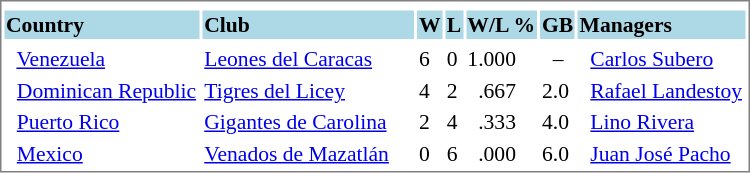<table cellpadding="1" width="500px" style="font-size: 90%; border: 1px solid gray;">
<tr align="center" style="font-size: larger;">
<td colspan=6></td>
</tr>
<tr style="background:lightblue;">
<td><strong>Country</strong></td>
<td><strong>Club</strong></td>
<td><strong>W</strong></td>
<td><strong>L</strong></td>
<td><strong>W/L %</strong></td>
<td><strong>GB</strong></td>
<td><strong>Managers</strong></td>
</tr>
<tr align="center" style="vertical-align: middle;" style="background:lightblue;">
</tr>
<tr>
<td>   <a href='#'>Venezuela</a></td>
<td><a href='#'>Leones del Caracas</a></td>
<td>6</td>
<td>0</td>
<td>1.000</td>
<td>  –</td>
<td>  <a href='#'>Carlos Subero</a></td>
</tr>
<tr>
<td>   <a href='#'>Dominican Republic</a></td>
<td><a href='#'>Tigres del Licey</a></td>
<td>4</td>
<td>2</td>
<td>  .667</td>
<td>2.0</td>
<td>  <a href='#'>Rafael Landestoy</a></td>
</tr>
<tr>
<td>   <a href='#'>Puerto Rico</a></td>
<td><a href='#'>Gigantes de Carolina</a></td>
<td>2</td>
<td>4</td>
<td>  .333</td>
<td>4.0</td>
<td>  <a href='#'>Lino Rivera</a></td>
</tr>
<tr>
<td>   <a href='#'>Mexico</a></td>
<td><a href='#'>Venados de Mazatlán</a>    </td>
<td>0</td>
<td>6</td>
<td>  .000</td>
<td>6.0</td>
<td>  <a href='#'>Juan José Pacho</a></td>
</tr>
</table>
